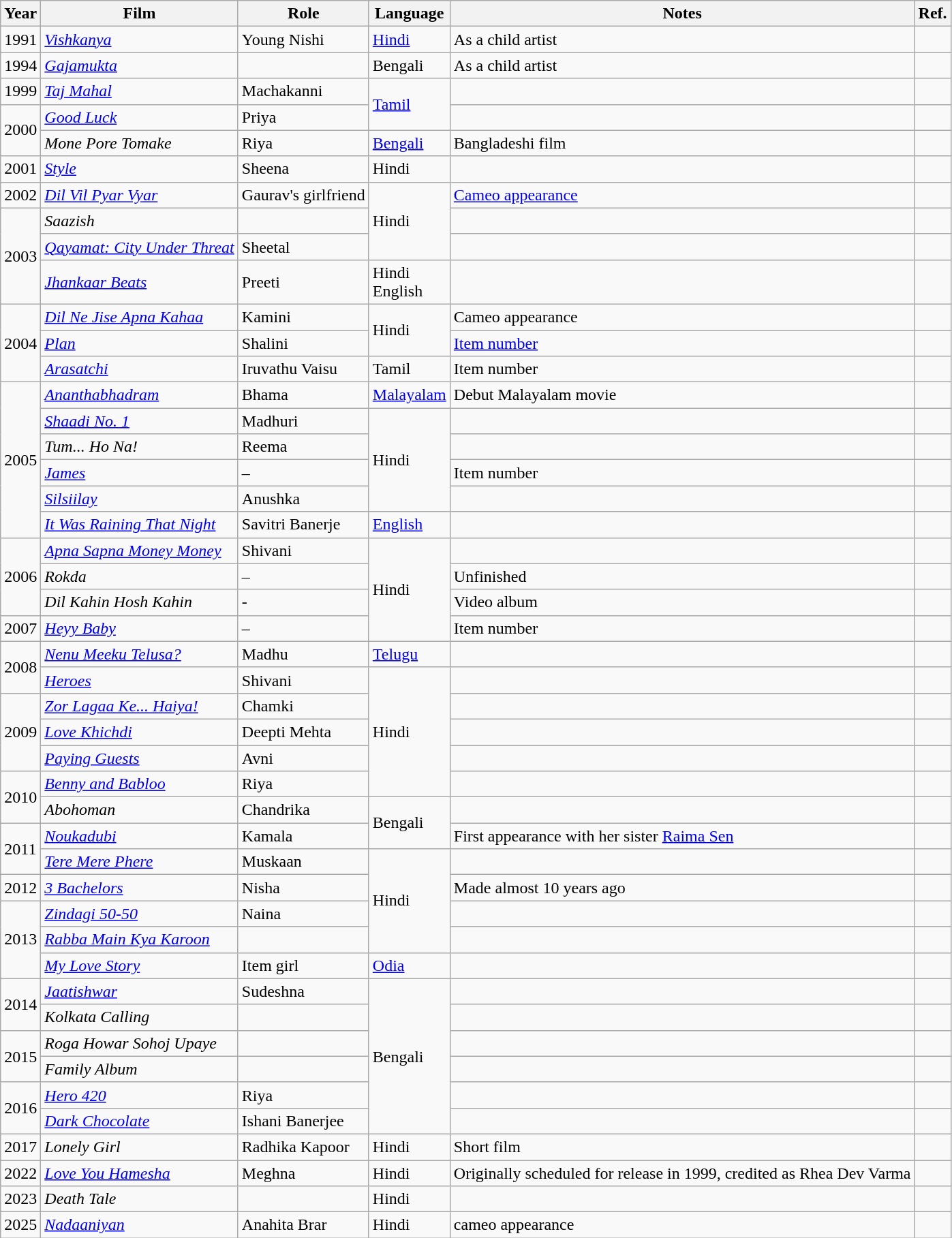<table class="wikitable sortable">
<tr>
<th>Year</th>
<th>Film</th>
<th>Role</th>
<th>Language</th>
<th>Notes</th>
<th>Ref.</th>
</tr>
<tr>
<td>1991</td>
<td><em><a href='#'>Vishkanya</a></em></td>
<td>Young Nishi</td>
<td><a href='#'>Hindi</a></td>
<td>As a child artist</td>
<td></td>
</tr>
<tr>
<td>1994</td>
<td><em><a href='#'>Gajamukta</a></em></td>
<td></td>
<td>Bengali</td>
<td>As a child artist</td>
<td></td>
</tr>
<tr>
<td>1999</td>
<td><em><a href='#'>Taj Mahal</a></em></td>
<td>Machakanni</td>
<td rowspan="2"><a href='#'>Tamil</a></td>
<td></td>
<td></td>
</tr>
<tr>
<td rowspan="2">2000</td>
<td><em><a href='#'>Good Luck</a></em></td>
<td>Priya</td>
<td></td>
<td></td>
</tr>
<tr>
<td><em>Mone Pore Tomake</em></td>
<td>Riya</td>
<td><a href='#'>Bengali</a></td>
<td>Bangladeshi film</td>
<td></td>
</tr>
<tr>
<td rowspan="1">2001</td>
<td><em><a href='#'>Style</a></em></td>
<td>Sheena</td>
<td>Hindi</td>
<td></td>
<td></td>
</tr>
<tr>
<td>2002</td>
<td><em><a href='#'>Dil Vil Pyar Vyar</a></em></td>
<td>Gaurav's girlfriend</td>
<td rowspan="3">Hindi</td>
<td><a href='#'>Cameo appearance</a></td>
<td></td>
</tr>
<tr>
<td rowspan="3">2003</td>
<td><em>Saazish</em></td>
<td></td>
<td></td>
<td></td>
</tr>
<tr>
<td><em><a href='#'>Qayamat: City Under Threat</a></em></td>
<td>Sheetal</td>
<td></td>
<td></td>
</tr>
<tr>
<td><em><a href='#'>Jhankaar Beats</a></em></td>
<td>Preeti</td>
<td>Hindi<br>English</td>
<td></td>
<td></td>
</tr>
<tr>
<td rowspan="3">2004</td>
<td><em><a href='#'>Dil Ne Jise Apna Kahaa</a></em></td>
<td>Kamini</td>
<td rowspan="2">Hindi</td>
<td>Cameo appearance</td>
<td></td>
</tr>
<tr>
<td><em><a href='#'>Plan</a></em></td>
<td>Shalini</td>
<td><a href='#'>Item number</a></td>
<td></td>
</tr>
<tr>
<td><em><a href='#'>Arasatchi</a></em></td>
<td>Iruvathu Vaisu</td>
<td>Tamil</td>
<td>Item number</td>
<td></td>
</tr>
<tr>
<td rowspan="6">2005</td>
<td><em><a href='#'>Ananthabhadram</a></em></td>
<td>Bhama</td>
<td><a href='#'>Malayalam</a></td>
<td>Debut Malayalam movie</td>
<td></td>
</tr>
<tr>
<td><em><a href='#'>Shaadi No. 1</a></em></td>
<td>Madhuri</td>
<td rowspan="4">Hindi</td>
<td></td>
<td></td>
</tr>
<tr>
<td><em>Tum... Ho Na!</em></td>
<td>Reema</td>
<td></td>
<td></td>
</tr>
<tr>
<td><em><a href='#'>James</a></em></td>
<td>–</td>
<td>Item number</td>
<td></td>
</tr>
<tr>
<td><em><a href='#'>Silsiilay</a></em></td>
<td>Anushka</td>
<td></td>
<td></td>
</tr>
<tr>
<td><em><a href='#'>It Was Raining That Night</a></em></td>
<td>Savitri Banerje</td>
<td><a href='#'>English</a></td>
<td></td>
<td></td>
</tr>
<tr>
<td rowspan="3">2006</td>
<td><em><a href='#'>Apna Sapna Money Money</a></em></td>
<td>Shivani</td>
<td rowspan="4">Hindi</td>
<td></td>
<td></td>
</tr>
<tr>
<td><em>Rokda</em></td>
<td>–</td>
<td>Unfinished</td>
<td></td>
</tr>
<tr>
<td><em>Dil Kahin Hosh Kahin</em></td>
<td>-</td>
<td>Video album</td>
<td></td>
</tr>
<tr>
<td>2007</td>
<td><em><a href='#'>Heyy Baby</a></em></td>
<td>–</td>
<td>Item number</td>
<td></td>
</tr>
<tr>
<td rowspan="2">2008</td>
<td><em><a href='#'>Nenu Meeku Telusa?</a></em></td>
<td>Madhu</td>
<td><a href='#'>Telugu</a></td>
<td></td>
<td></td>
</tr>
<tr>
<td><em><a href='#'>Heroes</a></em></td>
<td>Shivani</td>
<td rowspan="5">Hindi</td>
<td></td>
<td></td>
</tr>
<tr>
<td rowspan="3">2009</td>
<td><em><a href='#'>Zor Lagaa Ke... Haiya!</a></em></td>
<td>Chamki</td>
<td></td>
<td></td>
</tr>
<tr>
<td><em><a href='#'>Love Khichdi</a></em></td>
<td>Deepti Mehta</td>
<td></td>
<td></td>
</tr>
<tr>
<td><em><a href='#'>Paying Guests</a></em></td>
<td>Avni</td>
<td></td>
<td></td>
</tr>
<tr>
<td rowspan="2">2010</td>
<td><em><a href='#'>Benny and Babloo</a></em></td>
<td>Riya</td>
<td></td>
<td></td>
</tr>
<tr>
<td><em>Abohoman</em></td>
<td>Chandrika</td>
<td rowspan="2">Bengali</td>
<td></td>
<td></td>
</tr>
<tr>
<td rowspan="2">2011</td>
<td><em><a href='#'>Noukadubi</a></em></td>
<td>Kamala</td>
<td>First appearance with her sister <a href='#'>Raima Sen</a></td>
<td></td>
</tr>
<tr>
<td><em><a href='#'>Tere Mere Phere</a></em></td>
<td>Muskaan</td>
<td rowspan="4">Hindi</td>
<td></td>
<td></td>
</tr>
<tr>
<td>2012</td>
<td><em><a href='#'>3 Bachelors</a></em></td>
<td>Nisha</td>
<td>Made almost 10 years ago</td>
<td></td>
</tr>
<tr>
<td rowspan="3">2013</td>
<td><em><a href='#'>Zindagi 50-50</a></em></td>
<td>Naina</td>
<td></td>
<td></td>
</tr>
<tr>
<td><em><a href='#'>Rabba Main Kya Karoon</a></em></td>
<td></td>
<td></td>
<td></td>
</tr>
<tr>
<td><em><a href='#'>My Love Story</a></em></td>
<td>Item girl</td>
<td><a href='#'>Odia</a></td>
<td></td>
<td></td>
</tr>
<tr>
<td rowspan="2">2014</td>
<td><em><a href='#'>Jaatishwar</a></em></td>
<td>Sudeshna</td>
<td rowspan="6">Bengali</td>
<td></td>
<td></td>
</tr>
<tr>
<td><em>Kolkata Calling</em></td>
<td></td>
<td></td>
<td></td>
</tr>
<tr>
<td rowspan="2">2015</td>
<td><em>Roga Howar Sohoj Upaye</em></td>
<td></td>
<td></td>
<td></td>
</tr>
<tr>
<td><em>Family Album</em></td>
<td></td>
<td></td>
<td></td>
</tr>
<tr>
<td rowspan="2">2016</td>
<td><em><a href='#'>Hero 420</a></em></td>
<td>Riya</td>
<td></td>
<td></td>
</tr>
<tr>
<td><em><a href='#'>Dark Chocolate</a></em></td>
<td>Ishani Banerjee</td>
<td></td>
<td></td>
</tr>
<tr>
<td>2017</td>
<td><em>Lonely Girl</em></td>
<td>Radhika Kapoor</td>
<td>Hindi</td>
<td>Short film</td>
<td></td>
</tr>
<tr>
<td>2022</td>
<td><em><a href='#'>Love You Hamesha</a></em></td>
<td>Meghna</td>
<td>Hindi</td>
<td>Originally scheduled for release in 1999, credited as Rhea Dev Varma</td>
<td></td>
</tr>
<tr>
<td>2023</td>
<td><em>Death Tale</em></td>
<td></td>
<td>Hindi</td>
<td></td>
<td></td>
</tr>
<tr>
<td>2025</td>
<td><em><a href='#'>Nadaaniyan</a></em></td>
<td>Anahita Brar</td>
<td>Hindi</td>
<td>cameo appearance</td>
<td></td>
</tr>
</table>
